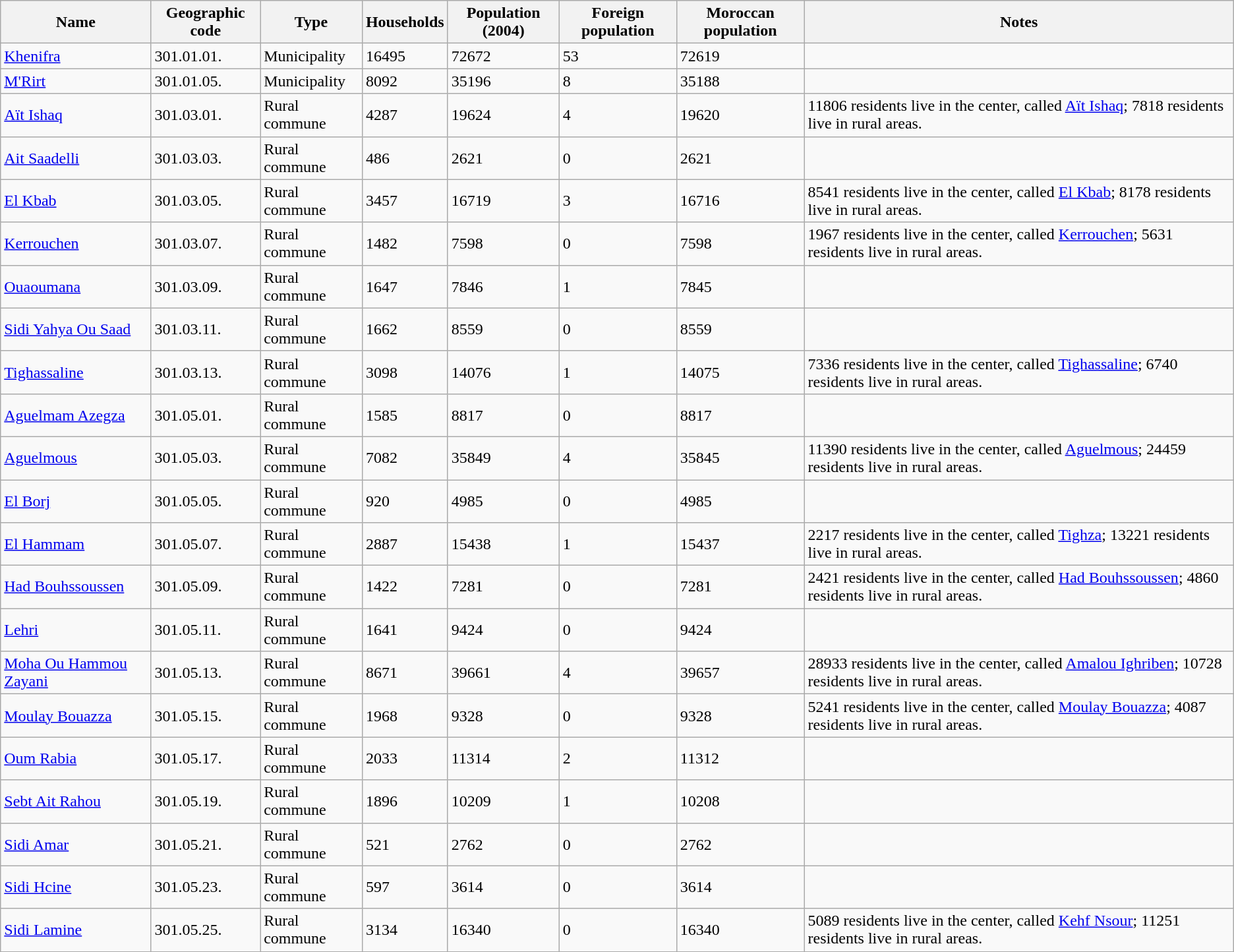<table class="wikitable sortable">
<tr>
<th>Name</th>
<th>Geographic code</th>
<th>Type</th>
<th>Households</th>
<th>Population (2004)</th>
<th>Foreign population</th>
<th>Moroccan population</th>
<th>Notes</th>
</tr>
<tr>
<td><a href='#'>Khenifra</a></td>
<td>301.01.01.</td>
<td>Municipality</td>
<td>16495</td>
<td>72672</td>
<td>53</td>
<td>72619</td>
<td></td>
</tr>
<tr>
<td><a href='#'>M'Rirt</a></td>
<td>301.01.05.</td>
<td>Municipality</td>
<td>8092</td>
<td>35196</td>
<td>8</td>
<td>35188</td>
<td></td>
</tr>
<tr>
<td><a href='#'>Aït Ishaq</a></td>
<td>301.03.01.</td>
<td>Rural commune</td>
<td>4287</td>
<td>19624</td>
<td>4</td>
<td>19620</td>
<td>11806 residents live in the center, called <a href='#'>Aït Ishaq</a>; 7818 residents live in rural areas.</td>
</tr>
<tr>
<td><a href='#'>Ait Saadelli</a></td>
<td>301.03.03.</td>
<td>Rural commune</td>
<td>486</td>
<td>2621</td>
<td>0</td>
<td>2621</td>
<td></td>
</tr>
<tr>
<td><a href='#'>El Kbab</a></td>
<td>301.03.05.</td>
<td>Rural commune</td>
<td>3457</td>
<td>16719</td>
<td>3</td>
<td>16716</td>
<td>8541 residents live in the center, called <a href='#'>El Kbab</a>; 8178 residents live in rural areas.</td>
</tr>
<tr>
<td><a href='#'>Kerrouchen</a></td>
<td>301.03.07.</td>
<td>Rural commune</td>
<td>1482</td>
<td>7598</td>
<td>0</td>
<td>7598</td>
<td>1967 residents live in the center, called <a href='#'>Kerrouchen</a>; 5631 residents live in rural areas.</td>
</tr>
<tr>
<td><a href='#'>Ouaoumana</a></td>
<td>301.03.09.</td>
<td>Rural commune</td>
<td>1647</td>
<td>7846</td>
<td>1</td>
<td>7845</td>
<td></td>
</tr>
<tr>
<td><a href='#'>Sidi Yahya Ou Saad</a></td>
<td>301.03.11.</td>
<td>Rural commune</td>
<td>1662</td>
<td>8559</td>
<td>0</td>
<td>8559</td>
<td></td>
</tr>
<tr>
<td><a href='#'>Tighassaline</a></td>
<td>301.03.13.</td>
<td>Rural commune</td>
<td>3098</td>
<td>14076</td>
<td>1</td>
<td>14075</td>
<td>7336 residents live in the center, called <a href='#'>Tighassaline</a>; 6740 residents live in rural areas.</td>
</tr>
<tr>
<td><a href='#'>Aguelmam Azegza</a></td>
<td>301.05.01.</td>
<td>Rural commune</td>
<td>1585</td>
<td>8817</td>
<td>0</td>
<td>8817</td>
<td></td>
</tr>
<tr>
<td><a href='#'>Aguelmous</a></td>
<td>301.05.03.</td>
<td>Rural commune</td>
<td>7082</td>
<td>35849</td>
<td>4</td>
<td>35845</td>
<td>11390 residents live in the center, called <a href='#'>Aguelmous</a>; 24459 residents live in rural areas.</td>
</tr>
<tr>
<td><a href='#'>El Borj</a></td>
<td>301.05.05.</td>
<td>Rural commune</td>
<td>920</td>
<td>4985</td>
<td>0</td>
<td>4985</td>
<td></td>
</tr>
<tr>
<td><a href='#'>El Hammam</a></td>
<td>301.05.07.</td>
<td>Rural commune</td>
<td>2887</td>
<td>15438</td>
<td>1</td>
<td>15437</td>
<td>2217 residents live in the center, called <a href='#'>Tighza</a>; 13221 residents live in rural areas.</td>
</tr>
<tr>
<td><a href='#'>Had Bouhssoussen</a></td>
<td>301.05.09.</td>
<td>Rural commune</td>
<td>1422</td>
<td>7281</td>
<td>0</td>
<td>7281</td>
<td>2421 residents live in the center, called <a href='#'>Had Bouhssoussen</a>; 4860 residents live in rural areas.</td>
</tr>
<tr>
<td><a href='#'>Lehri</a></td>
<td>301.05.11.</td>
<td>Rural commune</td>
<td>1641</td>
<td>9424</td>
<td>0</td>
<td>9424</td>
<td></td>
</tr>
<tr>
<td><a href='#'>Moha Ou Hammou Zayani</a></td>
<td>301.05.13.</td>
<td>Rural commune</td>
<td>8671</td>
<td>39661</td>
<td>4</td>
<td>39657</td>
<td>28933 residents live in the center, called <a href='#'>Amalou Ighriben</a>; 10728 residents live in rural areas.</td>
</tr>
<tr>
<td><a href='#'>Moulay Bouazza</a></td>
<td>301.05.15.</td>
<td>Rural commune</td>
<td>1968</td>
<td>9328</td>
<td>0</td>
<td>9328</td>
<td>5241 residents live in the center, called <a href='#'>Moulay Bouazza</a>; 4087 residents live in rural areas.</td>
</tr>
<tr>
<td><a href='#'>Oum Rabia</a></td>
<td>301.05.17.</td>
<td>Rural commune</td>
<td>2033</td>
<td>11314</td>
<td>2</td>
<td>11312</td>
<td></td>
</tr>
<tr>
<td><a href='#'>Sebt Ait Rahou</a></td>
<td>301.05.19.</td>
<td>Rural commune</td>
<td>1896</td>
<td>10209</td>
<td>1</td>
<td>10208</td>
<td></td>
</tr>
<tr>
<td><a href='#'>Sidi Amar</a></td>
<td>301.05.21.</td>
<td>Rural commune</td>
<td>521</td>
<td>2762</td>
<td>0</td>
<td>2762</td>
<td></td>
</tr>
<tr>
<td><a href='#'>Sidi Hcine</a></td>
<td>301.05.23.</td>
<td>Rural commune</td>
<td>597</td>
<td>3614</td>
<td>0</td>
<td>3614</td>
<td></td>
</tr>
<tr>
<td><a href='#'>Sidi Lamine</a></td>
<td>301.05.25.</td>
<td>Rural commune</td>
<td>3134</td>
<td>16340</td>
<td>0</td>
<td>16340</td>
<td>5089 residents live in the center, called <a href='#'>Kehf Nsour</a>; 11251 residents live in rural areas.</td>
</tr>
<tr>
</tr>
</table>
